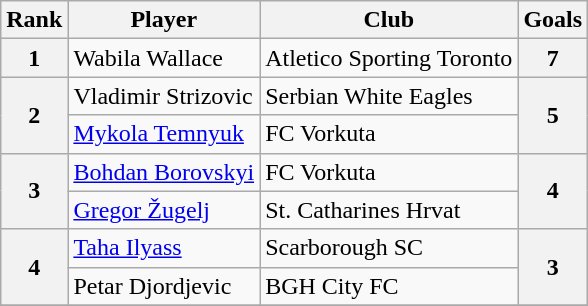<table class="wikitable sortable">
<tr>
<th>Rank</th>
<th>Player</th>
<th>Club</th>
<th>Goals</th>
</tr>
<tr>
<th>1</th>
<td align="left">Wabila Wallace</td>
<td align="left">Atletico Sporting Toronto</td>
<th>7</th>
</tr>
<tr>
<th rowspan="2">2</th>
<td align="left"> Vladimir Strizovic</td>
<td align="left">Serbian White Eagles</td>
<th rowspan="2">5</th>
</tr>
<tr>
<td align="left"> <a href='#'>Mykola Temnyuk</a></td>
<td align="left">FC Vorkuta</td>
</tr>
<tr>
<th rowspan="2">3</th>
<td align="left"> <a href='#'>Bohdan Borovskyi</a></td>
<td align="left">FC Vorkuta</td>
<th rowspan="2">4</th>
</tr>
<tr>
<td align="left"> <a href='#'>Gregor Žugelj</a></td>
<td align="left">St. Catharines Hrvat</td>
</tr>
<tr>
<th rowspan="2">4</th>
<td align="left"><a href='#'>Taha Ilyass</a></td>
<td align="left">Scarborough SC</td>
<th rowspan="2">3</th>
</tr>
<tr>
<td align="left"> Petar Djordjevic</td>
<td align="left">BGH City FC</td>
</tr>
<tr>
</tr>
</table>
